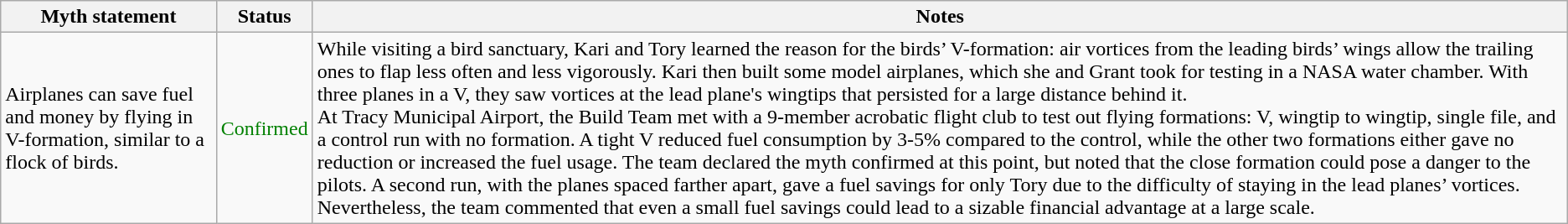<table class="wikitable plainrowheaders">
<tr>
<th>Myth statement</th>
<th>Status</th>
<th>Notes</th>
</tr>
<tr>
<td>Airplanes can save fuel and money by flying in V-formation, similar to a flock of birds.</td>
<td style="color:green">Confirmed</td>
<td>While visiting a bird sanctuary, Kari and Tory learned the reason for the birds’ V-formation: air vortices from the leading birds’ wings allow the trailing ones to flap less often and less vigorously. Kari then built some model airplanes, which she and Grant took for testing in a NASA water chamber. With three planes in a V, they saw vortices at the lead plane's wingtips that persisted for a large distance behind it.<br>At Tracy Municipal Airport, the Build Team met with a 9-member acrobatic flight club to test out flying formations: V, wingtip to wingtip, single file, and a control run with no formation. A tight V reduced fuel consumption by 3-5% compared to the control, while the other two formations either gave no reduction or increased the fuel usage. The team declared the myth confirmed at this point, but noted that the close formation could pose a danger to the pilots. A second run, with the planes spaced farther apart, gave a fuel savings for only Tory due to the difficulty of staying in the lead planes’ vortices. Nevertheless, the team commented that even a small fuel savings could lead to a sizable financial advantage at a large scale.</td>
</tr>
</table>
